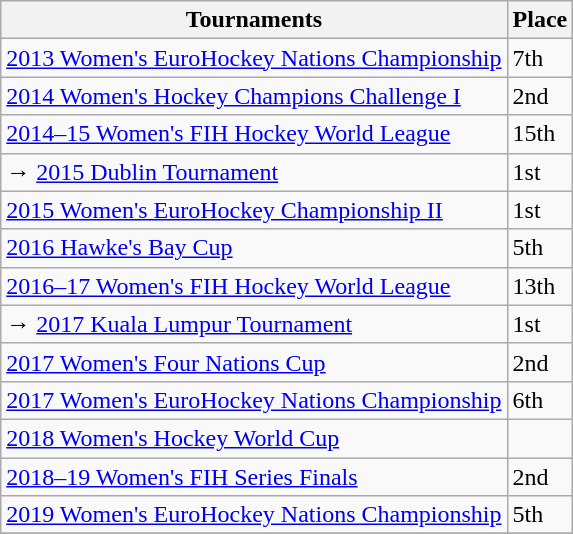<table class="wikitable collapsible">
<tr>
<th>Tournaments</th>
<th>Place</th>
</tr>
<tr>
<td><a href='#'>2013 Women's EuroHockey Nations Championship</a></td>
<td>7th</td>
</tr>
<tr>
<td><a href='#'>2014 Women's Hockey Champions Challenge I</a></td>
<td>2nd</td>
</tr>
<tr>
<td><a href='#'>2014–15 Women's FIH Hockey World League</a></td>
<td>15th</td>
</tr>
<tr>
<td>→ <a href='#'>2015 Dublin Tournament</a></td>
<td>1st</td>
</tr>
<tr>
<td><a href='#'>2015 Women's EuroHockey Championship II</a></td>
<td>1st</td>
</tr>
<tr>
<td><a href='#'>2016 Hawke's Bay Cup</a></td>
<td>5th</td>
</tr>
<tr>
<td><a href='#'>2016–17 Women's FIH Hockey World League</a></td>
<td>13th</td>
</tr>
<tr>
<td>→ <a href='#'>2017 Kuala Lumpur Tournament</a></td>
<td>1st</td>
</tr>
<tr>
<td><a href='#'>2017 Women's Four Nations Cup</a></td>
<td>2nd</td>
</tr>
<tr>
<td><a href='#'>2017 Women's EuroHockey Nations Championship</a></td>
<td>6th</td>
</tr>
<tr>
<td><a href='#'>2018 Women's Hockey World Cup</a></td>
<td></td>
</tr>
<tr>
<td><a href='#'>2018–19 Women's FIH Series Finals</a></td>
<td>2nd</td>
</tr>
<tr>
<td><a href='#'>2019 Women's EuroHockey Nations Championship</a></td>
<td>5th</td>
</tr>
<tr>
</tr>
</table>
